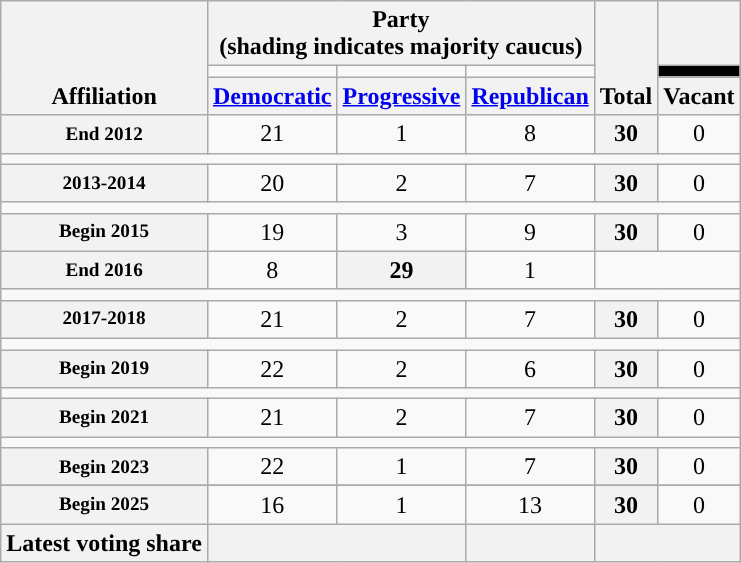<table class=wikitable style="text-align:center">
<tr style="vertical-align:bottom;">
<th rowspan=3>Affiliation</th>
<th colspan=3>Party <div>(shading indicates majority caucus)</div></th>
<th rowspan=3>Total</th>
<th></th>
</tr>
<tr style="height:5px">
<td style="background-color:"></td>
<td style="background-color:"></td>
<td style="background-color:"></td>
<td style="background: black"></td>
</tr>
<tr>
<th><a href='#'>Democratic</a></th>
<th><a href='#'>Progressive</a></th>
<th><a href='#'>Republican</a></th>
<th>Vacant</th>
</tr>
<tr>
<th nowrap style="font-size:80%">End 2012</th>
<td>21</td>
<td>1</td>
<td>8</td>
<th>30</th>
<td>0</td>
</tr>
<tr>
<td colspan=6></td>
</tr>
<tr>
<th nowrap style="font-size:80%">2013-2014</th>
<td>20</td>
<td>2</td>
<td>7</td>
<th>30</th>
<td>0</td>
</tr>
<tr>
<td colspan=6></td>
</tr>
<tr>
<th nowrap style="font-size:80%">Begin 2015</th>
<td>19</td>
<td>3</td>
<td>9</td>
<th>30</th>
<td>0</td>
</tr>
<tr>
<th nowrap style="font-size:80%">End 2016</th>
<td>8</td>
<th>29</th>
<td>1</td>
</tr>
<tr>
<td colspan=6></td>
</tr>
<tr>
<th nowrap style="font-size:80%">2017-2018</th>
<td>21</td>
<td>2</td>
<td>7</td>
<th>30</th>
<td>0</td>
</tr>
<tr>
<td colspan=6></td>
</tr>
<tr>
<th nowrap style="font-size:80%">Begin 2019</th>
<td>22</td>
<td>2</td>
<td>6</td>
<th>30</th>
<td>0</td>
</tr>
<tr>
<td colspan=6></td>
</tr>
<tr>
<th nowrap style="font-size:80%">Begin 2021</th>
<td>21</td>
<td>2</td>
<td>7</td>
<th>30</th>
<td>0</td>
</tr>
<tr>
<td colspan=6></td>
</tr>
<tr>
<th nowrap style="font-size:80%">Begin 2023</th>
<td>22</td>
<td>1</td>
<td>7</td>
<th>30</th>
<td>0</td>
</tr>
<tr>
</tr>
<tr>
<th nowrap style="font-size:80%">Begin 2025</th>
<td>16</td>
<td>1</td>
<td>13</td>
<th>30</th>
<td>0</td>
</tr>
<tr>
<th>Latest voting share</th>
<th colspan=2 ></th>
<th></th>
<th colspan=2></th>
</tr>
</table>
